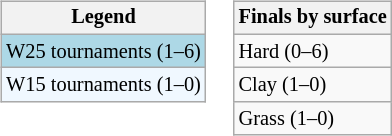<table>
<tr valign=top>
<td><br><table class=wikitable style=font-size:85%>
<tr>
<th>Legend</th>
</tr>
<tr style="background:lightblue;">
<td>W25 tournaments (1–6)</td>
</tr>
<tr style="background:#f0f8ff;">
<td>W15 tournaments (1–0)</td>
</tr>
</table>
</td>
<td><br><table class=wikitable style=font-size:85%>
<tr>
<th>Finals by surface</th>
</tr>
<tr>
<td>Hard (0–6)</td>
</tr>
<tr>
<td>Clay (1–0)</td>
</tr>
<tr>
<td>Grass (1–0)</td>
</tr>
</table>
</td>
</tr>
</table>
